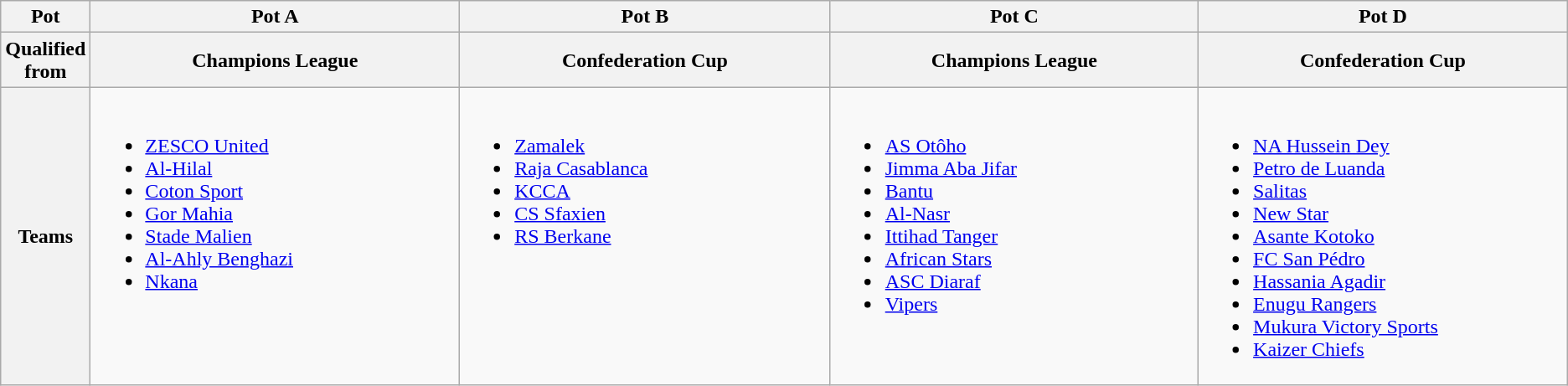<table class="wikitable">
<tr>
<th>Pot</th>
<th width=25%>Pot A</th>
<th width=25%>Pot B</th>
<th width=25%>Pot C</th>
<th width=25%>Pot D</th>
</tr>
<tr>
<th>Qualified from</th>
<th>Champions League</th>
<th>Confederation Cup</th>
<th>Champions League</th>
<th>Confederation Cup</th>
</tr>
<tr>
<th>Teams</th>
<td valign=top><br><ul><li> <a href='#'>ZESCO United</a> </li><li> <a href='#'>Al-Hilal</a> </li><li> <a href='#'>Coton Sport</a> </li><li> <a href='#'>Gor Mahia</a> </li><li> <a href='#'>Stade Malien</a> </li><li> <a href='#'>Al-Ahly Benghazi</a> </li><li> <a href='#'>Nkana</a> </li></ul></td>
<td valign=top><br><ul><li> <a href='#'>Zamalek</a> </li><li> <a href='#'>Raja Casablanca</a> </li><li> <a href='#'>KCCA</a> </li><li> <a href='#'>CS Sfaxien</a> </li><li> <a href='#'>RS Berkane</a> </li></ul></td>
<td valign=top><br><ul><li> <a href='#'>AS Otôho</a></li><li> <a href='#'>Jimma Aba Jifar</a></li><li> <a href='#'>Bantu</a></li><li> <a href='#'>Al-Nasr</a></li><li> <a href='#'>Ittihad Tanger</a></li><li> <a href='#'>African Stars</a></li><li> <a href='#'>ASC Diaraf</a></li><li> <a href='#'>Vipers</a></li></ul></td>
<td valign=top><br><ul><li> <a href='#'>NA Hussein Dey</a></li><li> <a href='#'>Petro de Luanda</a></li><li> <a href='#'>Salitas</a></li><li> <a href='#'>New Star</a></li><li> <a href='#'>Asante Kotoko</a></li><li> <a href='#'>FC San Pédro</a></li><li> <a href='#'>Hassania Agadir</a></li><li> <a href='#'>Enugu Rangers</a></li><li> <a href='#'>Mukura Victory Sports</a></li><li> <a href='#'>Kaizer Chiefs</a></li></ul></td>
</tr>
</table>
